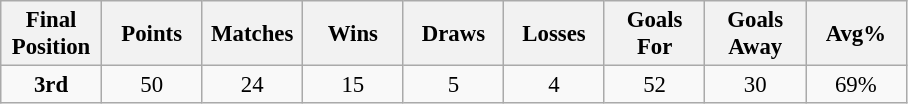<table class="wikitable" style="font-size: 95%; text-align: center;">
<tr>
<th width=60>Final Position</th>
<th width=60>Points</th>
<th width=60>Matches</th>
<th width=60>Wins</th>
<th width=60>Draws</th>
<th width=60>Losses</th>
<th width=60>Goals For</th>
<th width=60>Goals Away</th>
<th width=60>Avg%</th>
</tr>
<tr>
<td><strong>3rd</strong></td>
<td>50</td>
<td>24</td>
<td>15</td>
<td>5</td>
<td>4</td>
<td>52</td>
<td>30</td>
<td>69%</td>
</tr>
</table>
